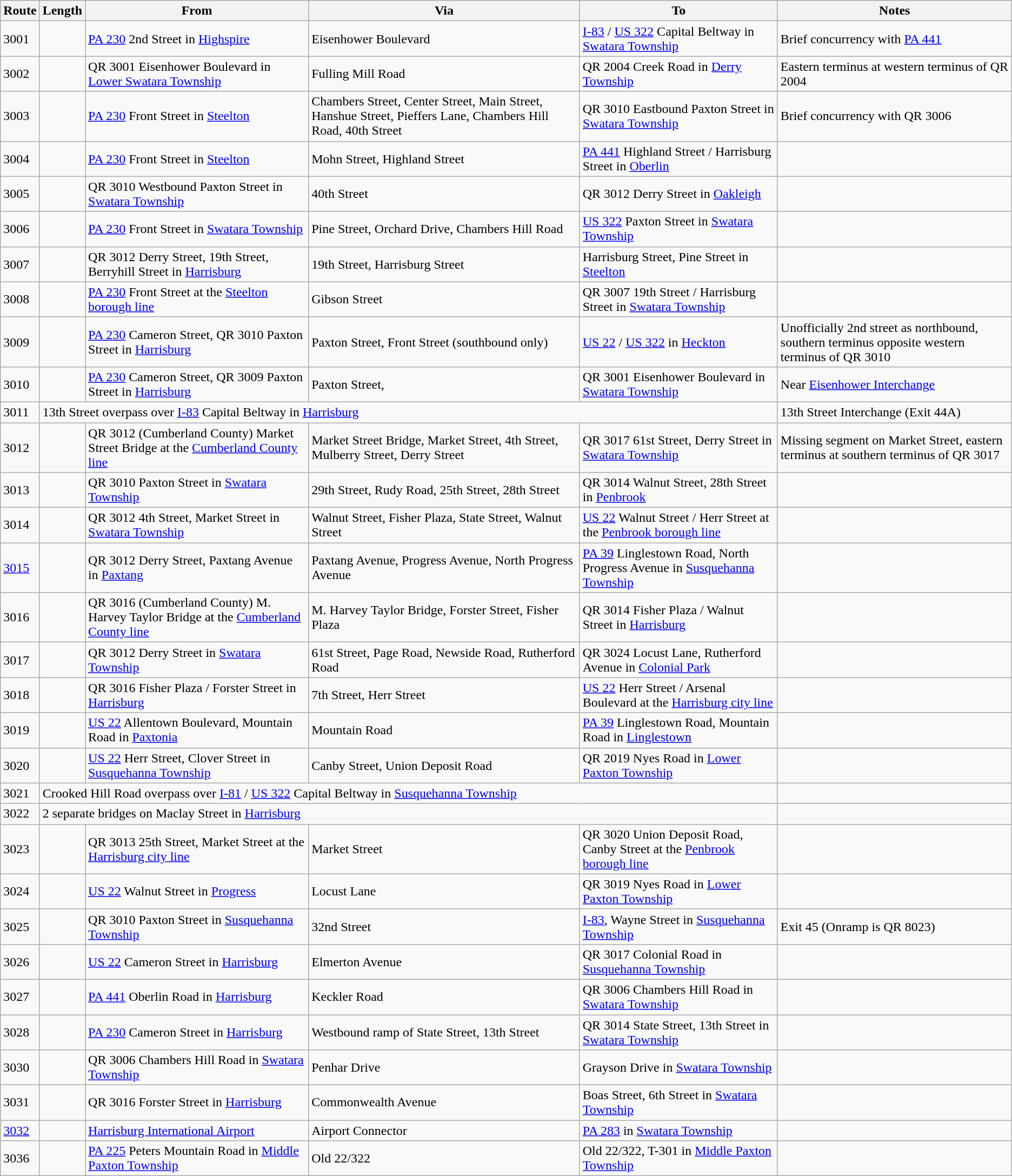<table class="wikitable">
<tr>
<th>Route</th>
<th>Length</th>
<th>From</th>
<th>Via</th>
<th>To</th>
<th>Notes</th>
</tr>
<tr>
<td><span></span>3001</td>
<td></td>
<td><a href='#'>PA 230</a> 2nd Street in <a href='#'>Highspire</a></td>
<td>Eisenhower Boulevard</td>
<td><a href='#'>I-83</a> / <a href='#'>US 322</a> Capital Beltway in <a href='#'>Swatara Township</a></td>
<td>Brief concurrency with <a href='#'>PA 441</a></td>
</tr>
<tr>
<td><span></span>3002</td>
<td></td>
<td>QR 3001 Eisenhower Boulevard in <a href='#'>Lower Swatara Township</a></td>
<td>Fulling Mill Road</td>
<td>QR 2004 Creek Road in <a href='#'>Derry Township</a></td>
<td>Eastern terminus at western terminus of QR 2004</td>
</tr>
<tr>
<td><span></span>3003</td>
<td></td>
<td><a href='#'>PA 230</a> Front Street in <a href='#'>Steelton</a></td>
<td>Chambers Street, Center Street, Main Street, Hanshue Street, Pieffers Lane, Chambers Hill Road, 40th Street</td>
<td>QR 3010 Eastbound Paxton Street in <a href='#'>Swatara Township</a></td>
<td>Brief concurrency with QR 3006</td>
</tr>
<tr>
<td><span></span>3004</td>
<td></td>
<td><a href='#'>PA 230</a> Front Street in <a href='#'>Steelton</a></td>
<td>Mohn Street, Highland Street</td>
<td><a href='#'>PA 441</a> Highland Street / Harrisburg Street in <a href='#'>Oberlin</a></td>
<td></td>
</tr>
<tr>
<td><span></span>3005</td>
<td></td>
<td>QR 3010 Westbound Paxton Street in <a href='#'>Swatara Township</a></td>
<td>40th Street</td>
<td>QR 3012 Derry Street in <a href='#'>Oakleigh</a></td>
<td></td>
</tr>
<tr>
<td><span></span>3006</td>
<td></td>
<td><a href='#'>PA 230</a> Front Street in <a href='#'>Swatara Township</a></td>
<td>Pine Street, Orchard Drive, Chambers Hill Road</td>
<td><a href='#'>US 322</a> Paxton Street in <a href='#'>Swatara Township</a></td>
<td></td>
</tr>
<tr>
<td><span></span>3007</td>
<td></td>
<td>QR 3012 Derry Street, 19th Street, Berryhill Street in <a href='#'>Harrisburg</a></td>
<td>19th Street, Harrisburg Street</td>
<td>Harrisburg Street, Pine Street in <a href='#'>Steelton</a></td>
<td></td>
</tr>
<tr>
<td><span></span>3008</td>
<td></td>
<td><a href='#'>PA 230</a> Front Street at the  <a href='#'>Steelton borough line</a></td>
<td>Gibson Street</td>
<td>QR 3007 19th Street / Harrisburg Street in <a href='#'>Swatara Township</a></td>
<td></td>
</tr>
<tr>
<td><span></span>3009</td>
<td></td>
<td><a href='#'>PA 230</a> Cameron Street, QR 3010 Paxton Street in <a href='#'>Harrisburg</a></td>
<td>Paxton Street, Front Street (southbound only)</td>
<td><a href='#'>US 22</a> / <a href='#'>US 322</a> in <a href='#'>Heckton</a></td>
<td>Unofficially 2nd street as northbound, southern terminus opposite western terminus of QR 3010</td>
</tr>
<tr>
<td><span></span>3010</td>
<td></td>
<td><a href='#'>PA 230</a> Cameron Street, QR 3009 Paxton Street in <a href='#'>Harrisburg</a></td>
<td>Paxton Street,</td>
<td>QR 3001 Eisenhower Boulevard in <a href='#'>Swatara Township</a></td>
<td>Near <a href='#'>Eisenhower Interchange</a></td>
</tr>
<tr>
<td><span></span>3011</td>
<td colspan=4>13th Street overpass over <a href='#'>I-83</a> Capital Beltway in <a href='#'>Harrisburg</a></td>
<td>13th Street Interchange (Exit 44A)</td>
</tr>
<tr>
<td><span></span>3012</td>
<td></td>
<td>QR 3012 (Cumberland County) Market Street Bridge at the <a href='#'>Cumberland County line</a></td>
<td>Market Street Bridge, Market Street, 4th Street, Mulberry Street, Derry Street</td>
<td>QR 3017 61st Street, Derry Street in <a href='#'>Swatara Township</a></td>
<td>Missing segment on Market Street, eastern terminus at southern terminus of QR 3017</td>
</tr>
<tr>
<td><span></span>3013</td>
<td></td>
<td>QR 3010 Paxton Street in <a href='#'>Swatara Township</a></td>
<td>29th Street, Rudy Road, 25th Street, 28th Street</td>
<td>QR 3014 Walnut Street, 28th Street in <a href='#'>Penbrook</a></td>
<td></td>
</tr>
<tr>
<td><span></span>3014</td>
<td></td>
<td>QR 3012 4th Street, Market Street in <a href='#'>Swatara Township</a></td>
<td>Walnut Street, Fisher Plaza, State Street, Walnut Street</td>
<td><a href='#'>US 22</a> Walnut Street / Herr Street at the <a href='#'>Penbrook borough line</a></td>
<td></td>
</tr>
<tr>
<td><span></span><a href='#'>3015</a></td>
<td></td>
<td>QR 3012 Derry Street, Paxtang Avenue in <a href='#'>Paxtang</a></td>
<td>Paxtang Avenue, Progress Avenue, North Progress Avenue</td>
<td><a href='#'>PA 39</a> Linglestown Road, North Progress Avenue in <a href='#'>Susquehanna Township</a></td>
<td></td>
</tr>
<tr>
<td><span></span>3016</td>
<td></td>
<td>QR 3016 (Cumberland County) M. Harvey Taylor Bridge at the <a href='#'>Cumberland County line</a></td>
<td>M. Harvey Taylor Bridge, Forster Street, Fisher Plaza</td>
<td>QR 3014 Fisher Plaza / Walnut Street in <a href='#'>Harrisburg</a></td>
<td></td>
</tr>
<tr>
<td><span></span>3017</td>
<td></td>
<td>QR 3012 Derry Street in <a href='#'>Swatara Township</a></td>
<td>61st Street, Page Road, Newside Road, Rutherford Road</td>
<td>QR 3024 Locust Lane, Rutherford Avenue in <a href='#'>Colonial Park</a></td>
<td></td>
</tr>
<tr>
<td><span></span>3018</td>
<td></td>
<td>QR 3016 Fisher Plaza / Forster Street in <a href='#'>Harrisburg</a></td>
<td>7th Street, Herr Street</td>
<td><a href='#'>US 22</a> Herr Street / Arsenal Boulevard at the <a href='#'>Harrisburg city line</a></td>
<td></td>
</tr>
<tr>
<td><span></span>3019</td>
<td></td>
<td><a href='#'>US 22</a> Allentown Boulevard, Mountain Road in <a href='#'>Paxtonia</a></td>
<td>Mountain Road</td>
<td><a href='#'>PA 39</a> Linglestown Road, Mountain Road in <a href='#'>Linglestown</a></td>
<td></td>
</tr>
<tr>
<td><span></span>3020</td>
<td></td>
<td><a href='#'>US 22</a> Herr Street, Clover Street in <a href='#'>Susquehanna Township</a></td>
<td>Canby Street, Union Deposit Road</td>
<td>QR 2019 Nyes Road in <a href='#'>Lower Paxton Township</a></td>
<td></td>
</tr>
<tr>
<td><span></span>3021</td>
<td colspan=4>Crooked Hill Road overpass over <a href='#'>I-81</a> / <a href='#'>US 322</a> Capital Beltway in <a href='#'>Susquehanna Township</a></td>
<td></td>
</tr>
<tr>
<td><span></span>3022</td>
<td colspan=4>2 separate bridges on Maclay Street in <a href='#'>Harrisburg</a></td>
<td></td>
</tr>
<tr>
<td><span></span>3023</td>
<td></td>
<td>QR 3013 25th Street, Market Street at the <a href='#'>Harrisburg city line</a></td>
<td>Market Street</td>
<td>QR 3020 Union Deposit Road, Canby Street at the <a href='#'>Penbrook borough line</a></td>
<td></td>
</tr>
<tr>
<td><span></span>3024</td>
<td></td>
<td><a href='#'>US 22</a> Walnut Street in <a href='#'>Progress</a></td>
<td>Locust Lane</td>
<td>QR 3019 Nyes Road in <a href='#'>Lower Paxton Township</a></td>
<td></td>
</tr>
<tr>
<td><span></span>3025</td>
<td></td>
<td>QR 3010 Paxton Street in <a href='#'>Susquehanna Township</a></td>
<td>32nd Street</td>
<td><a href='#'>I-83</a>, Wayne Street in <a href='#'>Susquehanna Township</a></td>
<td>Exit 45 (Onramp is QR 8023)</td>
</tr>
<tr>
<td><span></span>3026</td>
<td></td>
<td><a href='#'>US 22</a> Cameron Street in <a href='#'>Harrisburg</a></td>
<td>Elmerton Avenue</td>
<td>QR 3017 Colonial Road in <a href='#'>Susquehanna Township</a></td>
<td></td>
</tr>
<tr>
<td><span></span>3027</td>
<td></td>
<td><a href='#'>PA 441</a> Oberlin Road in <a href='#'>Harrisburg</a></td>
<td>Keckler Road</td>
<td>QR 3006 Chambers Hill Road in <a href='#'>Swatara Township</a></td>
<td></td>
</tr>
<tr>
<td><span></span>3028</td>
<td></td>
<td><a href='#'>PA 230</a> Cameron Street in <a href='#'>Harrisburg</a></td>
<td>Westbound ramp of State Street, 13th Street</td>
<td>QR 3014 State Street, 13th Street in <a href='#'>Swatara Township</a></td>
<td></td>
</tr>
<tr>
<td><span></span>3030</td>
<td></td>
<td>QR 3006 Chambers Hill Road in <a href='#'>Swatara Township</a></td>
<td>Penhar Drive</td>
<td>Grayson Drive in <a href='#'>Swatara Township</a></td>
<td></td>
</tr>
<tr>
<td><span></span>3031</td>
<td></td>
<td>QR 3016 Forster Street in <a href='#'>Harrisburg</a></td>
<td>Commonwealth Avenue</td>
<td>Boas Street, 6th Street in <a href='#'>Swatara Township</a></td>
<td></td>
</tr>
<tr>
<td><span></span><a href='#'>3032</a></td>
<td></td>
<td><a href='#'>Harrisburg International Airport</a></td>
<td>Airport Connector</td>
<td><a href='#'>PA 283</a> in <a href='#'>Swatara Township</a></td>
<td></td>
</tr>
<tr>
<td><span></span>3036</td>
<td></td>
<td><a href='#'>PA 225</a> Peters Mountain Road in <a href='#'>Middle Paxton Township</a></td>
<td>Old 22/322</td>
<td>Old 22/322, T-301 in <a href='#'>Middle Paxton Township</a></td>
<td></td>
</tr>
</table>
